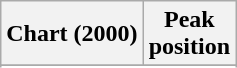<table class="wikitable sortable plainrowheaders" style="text-align:center">
<tr>
<th scope="col">Chart (2000)</th>
<th scope="col">Peak<br>position</th>
</tr>
<tr>
</tr>
<tr>
</tr>
<tr>
</tr>
<tr>
</tr>
<tr>
</tr>
</table>
